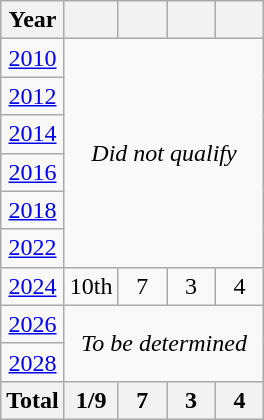<table class="wikitable" style="text-align:center">
<tr>
<th>Year</th>
<th></th>
<th width=25></th>
<th width=25></th>
<th width=25></th>
</tr>
<tr>
<td> <a href='#'>2010</a></td>
<td rowspan=6 colspan=4><em>Did not qualify</em></td>
</tr>
<tr>
<td> <a href='#'>2012</a></td>
</tr>
<tr>
<td> <a href='#'>2014</a></td>
</tr>
<tr>
<td> <a href='#'>2016</a></td>
</tr>
<tr>
<td> <a href='#'>2018</a></td>
</tr>
<tr>
<td> <a href='#'>2022</a></td>
</tr>
<tr>
<td> <a href='#'>2024</a></td>
<td>10th</td>
<td>7</td>
<td>3</td>
<td>4</td>
</tr>
<tr>
<td> <a href='#'>2026</a></td>
<td colspan=4 rowspan=2><em>To be determined</em></td>
</tr>
<tr>
<td> <a href='#'>2028</a></td>
</tr>
<tr>
<th>Total</th>
<th>1/9</th>
<th>7</th>
<th>3</th>
<th>4</th>
</tr>
</table>
